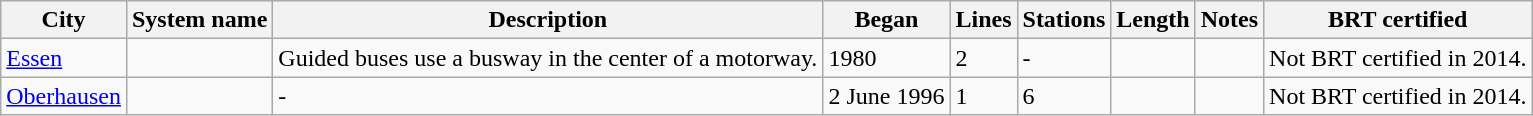<table class="wikitable">
<tr>
<th>City</th>
<th>System name</th>
<th>Description</th>
<th>Began</th>
<th>Lines</th>
<th>Stations</th>
<th>Length</th>
<th>Notes</th>
<th>BRT certified</th>
</tr>
<tr>
<td><a href='#'>Essen</a></td>
<td></td>
<td>Guided buses use a busway in the center of a motorway.</td>
<td>1980</td>
<td>2</td>
<td>-</td>
<td></td>
<td></td>
<td>Not BRT certified in 2014.</td>
</tr>
<tr>
<td><a href='#'>Oberhausen</a></td>
<td></td>
<td>-</td>
<td>2 June 1996</td>
<td>1</td>
<td>6</td>
<td></td>
<td></td>
<td>Not BRT certified in 2014.</td>
</tr>
</table>
